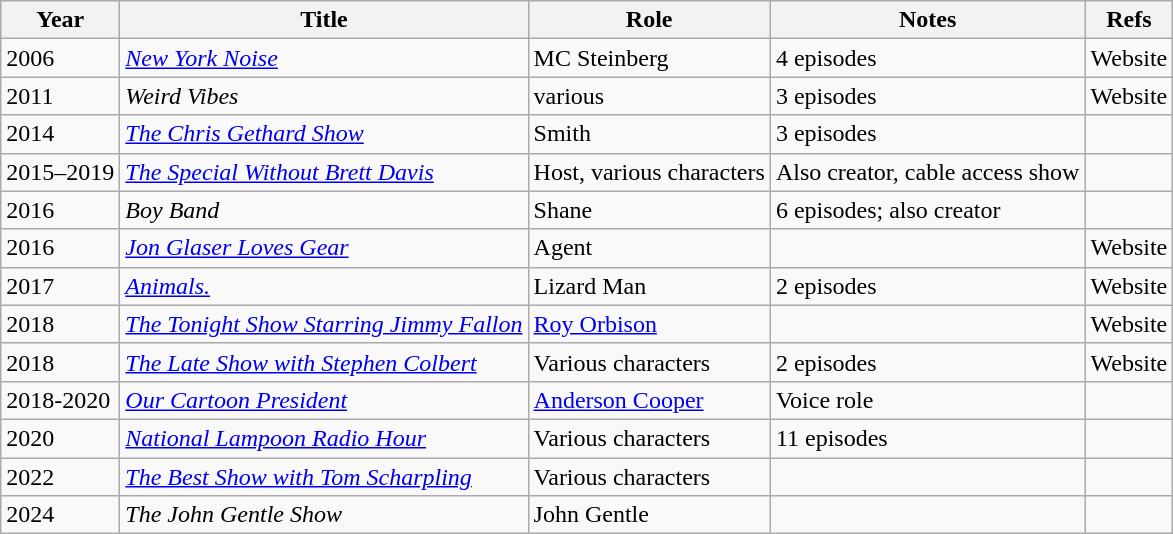<table class="wikitable">
<tr>
<th>Year</th>
<th>Title</th>
<th>Role</th>
<th>Notes</th>
<th>Refs</th>
</tr>
<tr>
<td>2006</td>
<td><em><a href='#'>New York Noise</a></em></td>
<td>MC Steinberg</td>
<td>4 episodes</td>
<td>Website</td>
</tr>
<tr>
<td>2011</td>
<td><em>Weird Vibes</em></td>
<td>various</td>
<td>3 episodes</td>
<td>Website</td>
</tr>
<tr>
<td>2014</td>
<td><em><a href='#'>The Chris Gethard Show</a></em></td>
<td>Smith</td>
<td>3 episodes</td>
<td></td>
</tr>
<tr>
<td>2015–2019</td>
<td><em><a href='#'>The Special Without Brett Davis</a></em></td>
<td>Host, various characters</td>
<td>Also creator, cable access show</td>
<td></td>
</tr>
<tr>
<td>2016</td>
<td><em>Boy Band</em></td>
<td>Shane</td>
<td>6 episodes; also creator</td>
<td></td>
</tr>
<tr>
<td>2016</td>
<td><em><a href='#'>Jon Glaser Loves Gear</a></em></td>
<td>Agent</td>
<td></td>
<td>Website</td>
</tr>
<tr>
<td>2017</td>
<td><em><a href='#'>Animals.</a></em></td>
<td>Lizard Man</td>
<td>2 episodes</td>
<td>Website</td>
</tr>
<tr>
<td>2018</td>
<td><em><a href='#'>The Tonight Show Starring Jimmy Fallon</a></em></td>
<td><a href='#'>Roy Orbison</a></td>
<td></td>
<td>Website</td>
</tr>
<tr>
<td>2018</td>
<td><em><a href='#'>The Late Show with Stephen Colbert</a></em></td>
<td>Various characters</td>
<td>2 episodes</td>
<td>Website</td>
</tr>
<tr>
<td>2018-2020</td>
<td><em><a href='#'>Our Cartoon President</a></em></td>
<td><a href='#'>Anderson Cooper</a></td>
<td>Voice role</td>
<td></td>
</tr>
<tr>
<td>2020</td>
<td><em><a href='#'>National Lampoon Radio Hour</a></em></td>
<td>Various characters</td>
<td>11 episodes</td>
<td></td>
</tr>
<tr>
<td>2022</td>
<td><em><a href='#'>The Best Show with Tom Scharpling</a></em></td>
<td>Various characters</td>
<td></td>
<td></td>
</tr>
<tr>
<td>2024</td>
<td><em>The John Gentle Show</em></td>
<td>John Gentle</td>
<td></td>
<td></td>
</tr>
</table>
